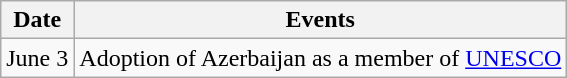<table class="wikitable">
<tr>
<th>Date</th>
<th>Events</th>
</tr>
<tr>
<td>June 3</td>
<td>Adoption of Azerbaijan as a member of <a href='#'>UNESCO</a></td>
</tr>
</table>
